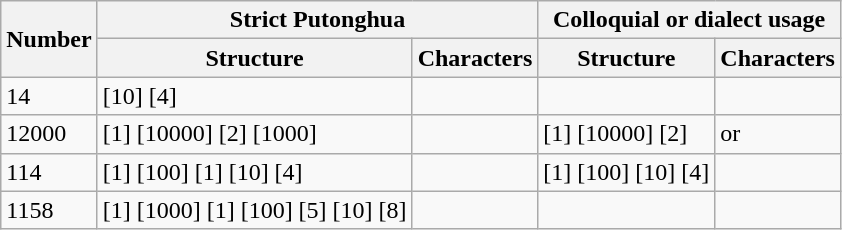<table class="wikitable">
<tr>
<th rowspan=2>Number</th>
<th colspan=2>Strict Putonghua</th>
<th colspan=2>Colloquial or dialect usage</th>
</tr>
<tr>
<th>Structure</th>
<th>Characters</th>
<th>Structure</th>
<th>Characters</th>
</tr>
<tr>
<td>14</td>
<td>[10] [4]</td>
<td></td>
<td></td>
<td></td>
</tr>
<tr>
<td>12000</td>
<td>[1] [10000] [2] [1000]</td>
<td></td>
<td>[1] [10000] [2]</td>
<td> or </td>
</tr>
<tr>
<td>114</td>
<td>[1] [100] [1] [10] [4]</td>
<td></td>
<td>[1] [100] [10] [4]</td>
<td></td>
</tr>
<tr>
<td>1158</td>
<td>[1] [1000] [1] [100] [5] [10] [8]</td>
<td></td>
<td></td>
</tr>
</table>
